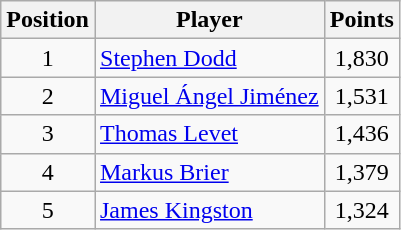<table class=wikitable>
<tr>
<th>Position</th>
<th>Player</th>
<th>Points</th>
</tr>
<tr>
<td align=center>1</td>
<td> <a href='#'>Stephen Dodd</a></td>
<td align=center>1,830</td>
</tr>
<tr>
<td align=center>2</td>
<td> <a href='#'>Miguel Ángel Jiménez</a></td>
<td align=center>1,531</td>
</tr>
<tr>
<td align=center>3</td>
<td> <a href='#'>Thomas Levet</a></td>
<td align=center>1,436</td>
</tr>
<tr>
<td align=center>4</td>
<td> <a href='#'>Markus Brier</a></td>
<td align=center>1,379</td>
</tr>
<tr>
<td align=center>5</td>
<td> <a href='#'>James Kingston</a></td>
<td align=center>1,324</td>
</tr>
</table>
